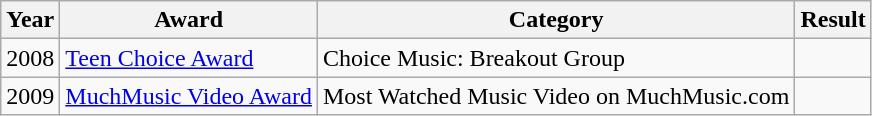<table class="wikitable">
<tr>
<th>Year</th>
<th>Award</th>
<th>Category</th>
<th>Result</th>
</tr>
<tr>
<td>2008</td>
<td><a href='#'>Teen Choice Award</a></td>
<td>Choice Music: Breakout Group</td>
<td></td>
</tr>
<tr>
<td>2009</td>
<td><a href='#'>MuchMusic Video Award</a></td>
<td>Most Watched Music Video on MuchMusic.com </td>
<td></td>
</tr>
</table>
